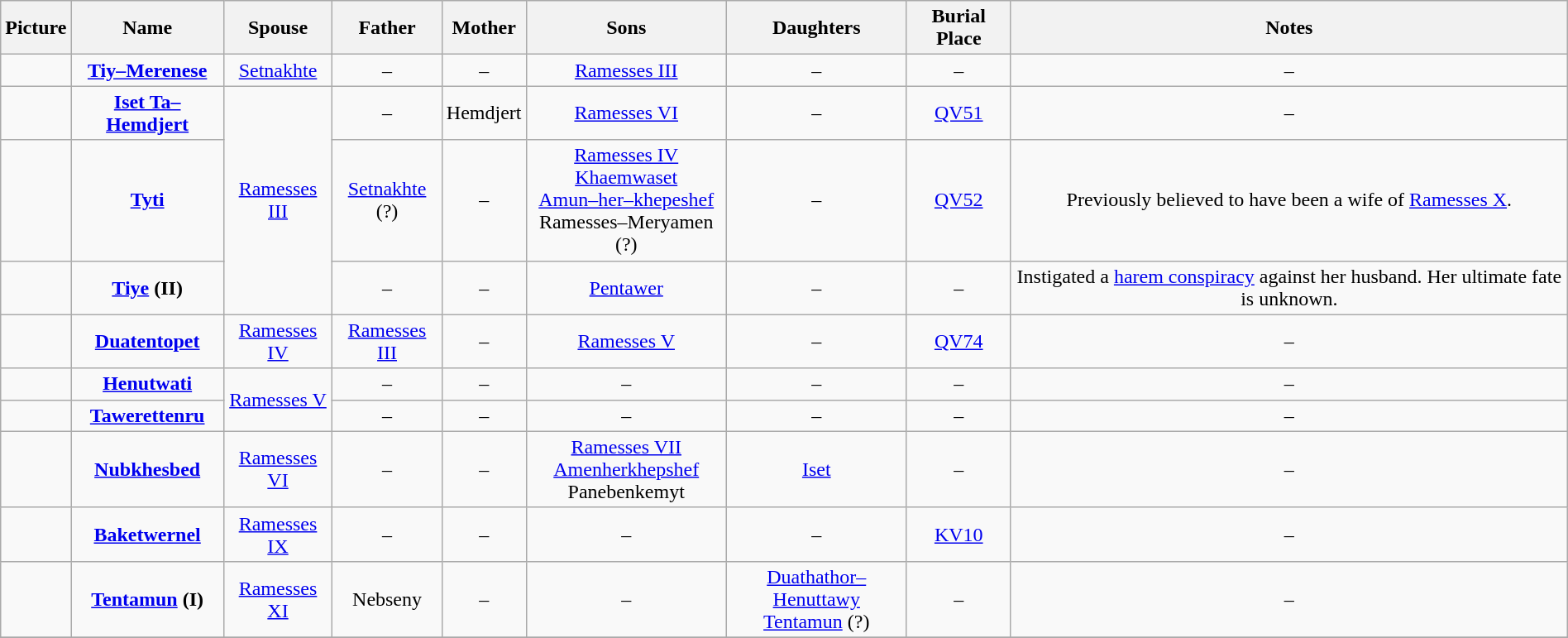<table width=100% class="wikitable" style="text-align:center;">
<tr>
<th>Picture</th>
<th>Name</th>
<th>Spouse</th>
<th>Father</th>
<th>Mother</th>
<th>Sons</th>
<th>Daughters</th>
<th>Burial Place</th>
<th>Notes</th>
</tr>
<tr>
<td></td>
<td><strong><a href='#'>Tiy–Merenese</a></strong></td>
<td><a href='#'>Setnakhte</a></td>
<td>–</td>
<td>–</td>
<td><a href='#'>Ramesses III</a></td>
<td>–</td>
<td>–</td>
<td>–</td>
</tr>
<tr>
<td></td>
<td><strong><a href='#'>Iset Ta–Hemdjert</a></strong></td>
<td rowspan=3><a href='#'>Ramesses III</a></td>
<td>–</td>
<td>Hemdjert</td>
<td><a href='#'>Ramesses VI</a></td>
<td>–</td>
<td><a href='#'>QV51</a></td>
<td>–</td>
</tr>
<tr>
<td></td>
<td><strong><a href='#'>Tyti</a></strong></td>
<td><a href='#'>Setnakhte</a> (?)</td>
<td>–</td>
<td><a href='#'>Ramesses IV</a><br><a href='#'>Khaemwaset</a><br><a href='#'>Amun–her–khepeshef</a><br>Ramesses–Meryamen (?)</td>
<td>–</td>
<td><a href='#'>QV52</a></td>
<td>Previously believed to have been a wife of <a href='#'>Ramesses X</a>.</td>
</tr>
<tr>
<td></td>
<td><strong><a href='#'>Tiye</a> (II)</strong></td>
<td>–</td>
<td>–</td>
<td><a href='#'>Pentawer</a></td>
<td>–</td>
<td>–</td>
<td>Instigated a <a href='#'>harem conspiracy</a> against her husband. Her ultimate fate is unknown.</td>
</tr>
<tr>
<td></td>
<td><strong><a href='#'>Duatentopet</a></strong></td>
<td><a href='#'>Ramesses IV</a></td>
<td><a href='#'>Ramesses III</a></td>
<td>–</td>
<td><a href='#'>Ramesses V</a></td>
<td>–</td>
<td><a href='#'>QV74</a></td>
<td>–</td>
</tr>
<tr>
<td></td>
<td><strong><a href='#'>Henutwati</a></strong></td>
<td rowspan=2><a href='#'>Ramesses V</a></td>
<td>–</td>
<td>–</td>
<td>–</td>
<td>–</td>
<td>–</td>
<td>–</td>
</tr>
<tr>
<td></td>
<td><strong><a href='#'>Tawerettenru</a></strong></td>
<td>–</td>
<td>–</td>
<td>–</td>
<td>–</td>
<td>–</td>
<td>–</td>
</tr>
<tr>
<td></td>
<td><strong><a href='#'>Nubkhesbed</a></strong></td>
<td><a href='#'>Ramesses VI</a></td>
<td>–</td>
<td>–</td>
<td><a href='#'>Ramesses VII</a><br><a href='#'>Amenherkhepshef</a><br>Panebenkemyt</td>
<td><a href='#'>Iset</a></td>
<td>–</td>
<td>–</td>
</tr>
<tr>
<td></td>
<td><strong><a href='#'>Baketwernel</a></strong></td>
<td><a href='#'>Ramesses IX</a></td>
<td>–</td>
<td>–</td>
<td>–</td>
<td>–</td>
<td><a href='#'>KV10</a></td>
<td>–</td>
</tr>
<tr>
<td></td>
<td><strong><a href='#'>Tentamun</a> (I)</strong></td>
<td><a href='#'>Ramesses XI</a></td>
<td>Nebseny</td>
<td>–</td>
<td>–</td>
<td><a href='#'>Duathathor–Henuttawy</a><br><a href='#'>Tentamun</a> (?)</td>
<td>–</td>
<td>–</td>
</tr>
<tr>
</tr>
</table>
